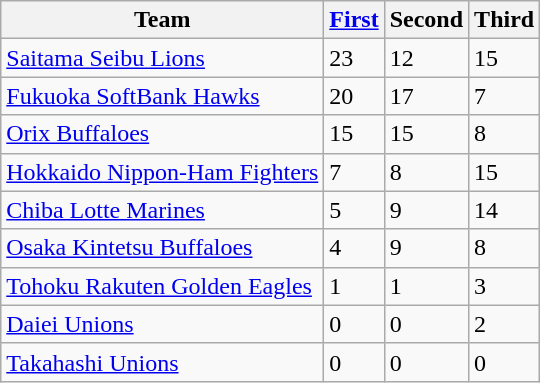<table class="sortable wikitable">
<tr>
<th>Team</th>
<th><a href='#'>First</a></th>
<th>Second</th>
<th>Third</th>
</tr>
<tr>
<td><a href='#'>Saitama Seibu Lions</a></td>
<td>23</td>
<td>12</td>
<td>15</td>
</tr>
<tr>
<td><a href='#'>Fukuoka SoftBank Hawks</a></td>
<td>20</td>
<td>17</td>
<td>7</td>
</tr>
<tr>
<td><a href='#'>Orix Buffaloes</a></td>
<td>15</td>
<td>15</td>
<td>8</td>
</tr>
<tr>
<td><a href='#'>Hokkaido Nippon-Ham Fighters</a></td>
<td>7</td>
<td>8</td>
<td>15</td>
</tr>
<tr>
<td><a href='#'>Chiba Lotte Marines</a></td>
<td>5</td>
<td>9</td>
<td>14</td>
</tr>
<tr>
<td><a href='#'>Osaka Kintetsu Buffaloes</a></td>
<td>4</td>
<td>9</td>
<td>8</td>
</tr>
<tr>
<td><a href='#'>Tohoku Rakuten Golden Eagles</a></td>
<td>1</td>
<td>1</td>
<td>3</td>
</tr>
<tr>
<td><a href='#'>Daiei Unions</a></td>
<td>0</td>
<td>0</td>
<td>2</td>
</tr>
<tr>
<td><a href='#'>Takahashi Unions</a></td>
<td>0</td>
<td>0</td>
<td>0</td>
</tr>
</table>
